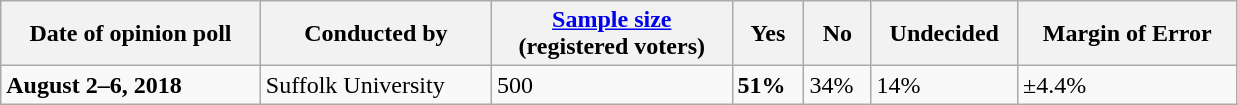<table class="wikitable" style="width:825px;">
<tr>
<th>Date of opinion poll</th>
<th>Conducted by</th>
<th><a href='#'>Sample size</a><br>(registered voters)</th>
<th>Yes</th>
<th>No</th>
<th>Undecided</th>
<th>Margin of Error</th>
</tr>
<tr>
<td><strong>August 2–6, 2018</strong></td>
<td>Suffolk University</td>
<td>500</td>
<td><strong>51%</strong></td>
<td>34%</td>
<td>14%</td>
<td>±4.4%</td>
</tr>
</table>
